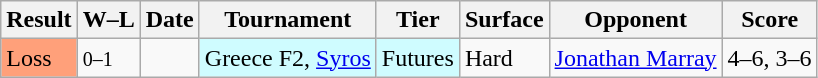<table class="sortable wikitable">
<tr>
<th>Result</th>
<th class="unsortable">W–L</th>
<th>Date</th>
<th>Tournament</th>
<th>Tier</th>
<th>Surface</th>
<th>Opponent</th>
<th class="unsortable">Score</th>
</tr>
<tr>
<td bgcolor=#FFA07A>Loss</td>
<td><small>0–1</small></td>
<td></td>
<td style="background:#cffcff;">Greece F2, <a href='#'>Syros</a></td>
<td style="background:#cffcff;">Futures</td>
<td>Hard</td>
<td> <a href='#'>Jonathan Marray</a></td>
<td>4–6, 3–6</td>
</tr>
</table>
